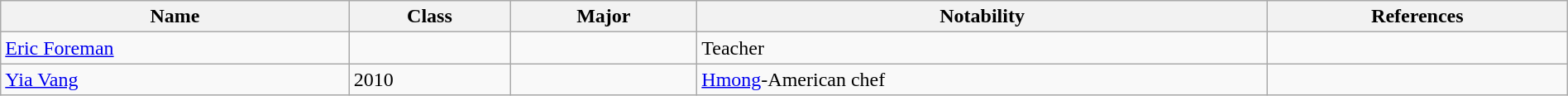<table class="wikitable" " style="width:100%;">
<tr>
<th>Name</th>
<th>Class</th>
<th>Major</th>
<th>Notability</th>
<th>References</th>
</tr>
<tr>
<td><a href='#'>Eric Foreman</a></td>
<td></td>
<td></td>
<td>Teacher</td>
<td></td>
</tr>
<tr>
<td><a href='#'>Yia Vang</a></td>
<td>2010</td>
<td></td>
<td><a href='#'>Hmong</a>-American chef</td>
<td></td>
</tr>
</table>
